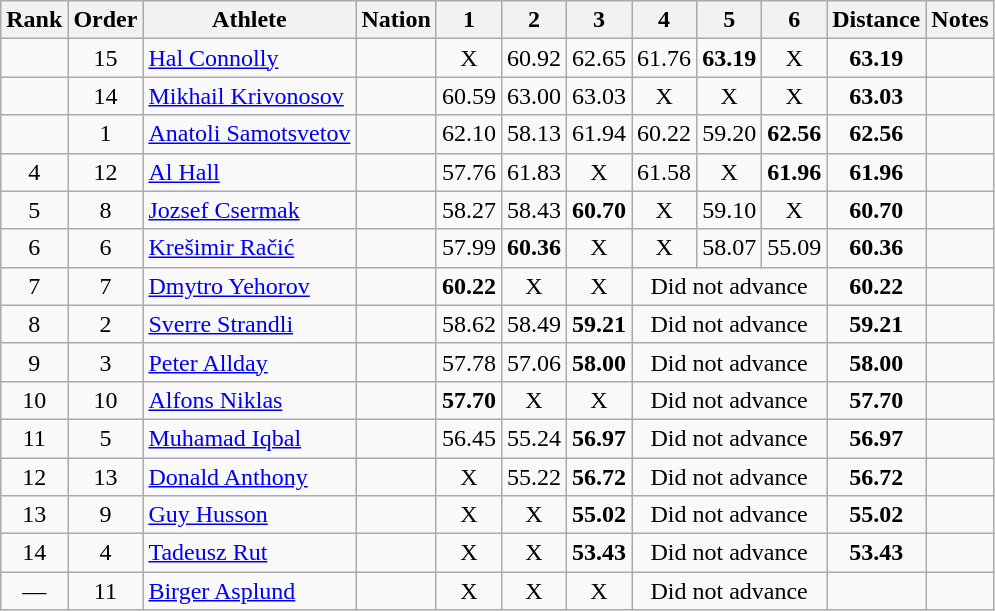<table class="wikitable sortable" style="text-align:center">
<tr>
<th>Rank</th>
<th>Order</th>
<th>Athlete</th>
<th>Nation</th>
<th>1</th>
<th>2</th>
<th>3</th>
<th>4</th>
<th>5</th>
<th>6</th>
<th>Distance</th>
<th>Notes</th>
</tr>
<tr>
<td></td>
<td>15</td>
<td align=left><a href='#'>Hal Connolly</a></td>
<td align=left></td>
<td data-sort-value=1.00>X</td>
<td>60.92</td>
<td>62.65</td>
<td>61.76</td>
<td><strong>63.19</strong> </td>
<td data-sort-value=1.00>X</td>
<td><strong>63.19</strong></td>
<td></td>
</tr>
<tr>
<td></td>
<td>14</td>
<td align=left><a href='#'>Mikhail Krivonosov</a></td>
<td align=left></td>
<td>60.59</td>
<td>63.00 </td>
<td>63.03 </td>
<td data-sort-value=1.00>X</td>
<td data-sort-value=1.00>X</td>
<td data-sort-value=1.00>X</td>
<td><strong>63.03</strong></td>
<td></td>
</tr>
<tr>
<td></td>
<td>1</td>
<td align=left><a href='#'>Anatoli Samotsvetov</a></td>
<td align=left></td>
<td>62.10 </td>
<td>58.13</td>
<td>61.94</td>
<td>60.22</td>
<td>59.20</td>
<td><strong>62.56</strong></td>
<td><strong>62.56</strong></td>
<td></td>
</tr>
<tr>
<td>4</td>
<td>12</td>
<td align=left><a href='#'>Al Hall</a></td>
<td align=left></td>
<td>57.76</td>
<td>61.83</td>
<td data-sort-value=1.00>X</td>
<td>61.58</td>
<td data-sort-value=1.00>X</td>
<td><strong>61.96</strong></td>
<td><strong>61.96</strong></td>
<td></td>
</tr>
<tr>
<td>5</td>
<td>8</td>
<td align=left><a href='#'>Jozsef Csermak</a></td>
<td align=left></td>
<td>58.27</td>
<td>58.43</td>
<td><strong>60.70</strong></td>
<td data-sort-value=1.00>X</td>
<td>59.10</td>
<td data-sort-value=1.00>X</td>
<td><strong>60.70</strong></td>
<td></td>
</tr>
<tr>
<td>6</td>
<td>6</td>
<td align=left><a href='#'>Krešimir Račić</a></td>
<td align=left></td>
<td>57.99</td>
<td><strong>60.36</strong></td>
<td data-sort-value=1.00>X</td>
<td data-sort-value=1.00>X</td>
<td>58.07</td>
<td>55.09</td>
<td><strong>60.36</strong></td>
<td></td>
</tr>
<tr>
<td>7</td>
<td>7</td>
<td align=left><a href='#'>Dmytro Yehorov</a></td>
<td align=left></td>
<td><strong>60.22</strong></td>
<td data-sort-value=1.00>X</td>
<td data-sort-value=1.00>X</td>
<td colspan=3 data-sort-value=0.00>Did not advance</td>
<td><strong>60.22</strong></td>
<td></td>
</tr>
<tr>
<td>8</td>
<td>2</td>
<td align=left><a href='#'>Sverre Strandli</a></td>
<td align=left></td>
<td>58.62</td>
<td>58.49</td>
<td><strong>59.21</strong></td>
<td colspan=3 data-sort-value=0.00>Did not advance</td>
<td><strong>59.21</strong></td>
<td></td>
</tr>
<tr>
<td>9</td>
<td>3</td>
<td align=left><a href='#'>Peter Allday</a></td>
<td align=left></td>
<td>57.78</td>
<td>57.06</td>
<td><strong>58.00</strong></td>
<td colspan=3 data-sort-value=0.00>Did not advance</td>
<td><strong>58.00</strong></td>
<td></td>
</tr>
<tr>
<td>10</td>
<td>10</td>
<td align=left><a href='#'>Alfons Niklas</a></td>
<td align=left></td>
<td><strong>57.70</strong></td>
<td data-sort-value=1.00>X</td>
<td data-sort-value=1.00>X</td>
<td colspan=3 data-sort-value=0.00>Did not advance</td>
<td><strong>57.70</strong></td>
<td></td>
</tr>
<tr>
<td>11</td>
<td>5</td>
<td align=left><a href='#'>Muhamad Iqbal</a></td>
<td align=left></td>
<td>56.45</td>
<td>55.24</td>
<td><strong>56.97</strong></td>
<td colspan=3 data-sort-value=0.00>Did not advance</td>
<td><strong>56.97</strong></td>
<td></td>
</tr>
<tr>
<td>12</td>
<td>13</td>
<td align=left><a href='#'>Donald Anthony</a></td>
<td align=left></td>
<td data-sort-value=1.00>X</td>
<td>55.22</td>
<td><strong>56.72</strong></td>
<td colspan=3 data-sort-value=0.00>Did not advance</td>
<td><strong>56.72</strong></td>
<td></td>
</tr>
<tr>
<td>13</td>
<td>9</td>
<td align=left><a href='#'>Guy Husson</a></td>
<td align=left></td>
<td data-sort-value=1.00>X</td>
<td data-sort-value=1.00>X</td>
<td><strong>55.02</strong></td>
<td colspan=3 data-sort-value=0.00>Did not advance</td>
<td><strong>55.02</strong></td>
<td></td>
</tr>
<tr>
<td>14</td>
<td>4</td>
<td align=left><a href='#'>Tadeusz Rut</a></td>
<td align=left></td>
<td data-sort-value=1.00>X</td>
<td data-sort-value=1.00>X</td>
<td><strong>53.43</strong></td>
<td colspan=3 data-sort-value=0.00>Did not advance</td>
<td><strong>53.43</strong></td>
<td></td>
</tr>
<tr>
<td data-sort-value=15>—</td>
<td>11</td>
<td align=left><a href='#'>Birger Asplund</a></td>
<td align=left></td>
<td data-sort-value=1.00>X</td>
<td data-sort-value=1.00>X</td>
<td data-sort-value=1.00>X</td>
<td colspan=3 data-sort-value=0.00>Did not advance</td>
<td data-sort-value=1.00></td>
<td></td>
</tr>
</table>
